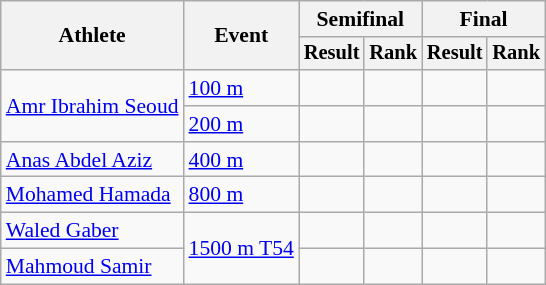<table class="wikitable" style="font-size:90%">
<tr>
<th rowspan="2">Athlete</th>
<th rowspan="2">Event</th>
<th colspan="2">Semifinal</th>
<th colspan="2">Final</th>
</tr>
<tr style="font-size:95%">
<th>Result</th>
<th>Rank</th>
<th>Result</th>
<th>Rank</th>
</tr>
<tr align=center>
<td align=left rowspan=2><a href='#'>Amr Ibrahim Seoud</a></td>
<td align=left><a href='#'>100 m</a></td>
<td></td>
<td></td>
<td></td>
<td></td>
</tr>
<tr align=center>
<td align=left><a href='#'>200 m</a></td>
<td></td>
<td></td>
<td></td>
<td></td>
</tr>
<tr align=center>
<td align=left><a href='#'>Anas Abdel Aziz</a></td>
<td align=left><a href='#'>400 m</a></td>
<td></td>
<td></td>
<td></td>
<td></td>
</tr>
<tr align=center>
<td align=left><a href='#'>Mohamed Hamada</a></td>
<td align=left><a href='#'>800 m</a></td>
<td></td>
<td></td>
<td></td>
<td></td>
</tr>
<tr align=center>
<td align=left><a href='#'>Waled Gaber</a></td>
<td align=left rowspan=2><a href='#'>1500 m T54</a></td>
<td></td>
<td></td>
<td></td>
<td></td>
</tr>
<tr align=center>
<td align=left><a href='#'>Mahmoud Samir</a></td>
<td></td>
<td></td>
<td></td>
<td></td>
</tr>
</table>
